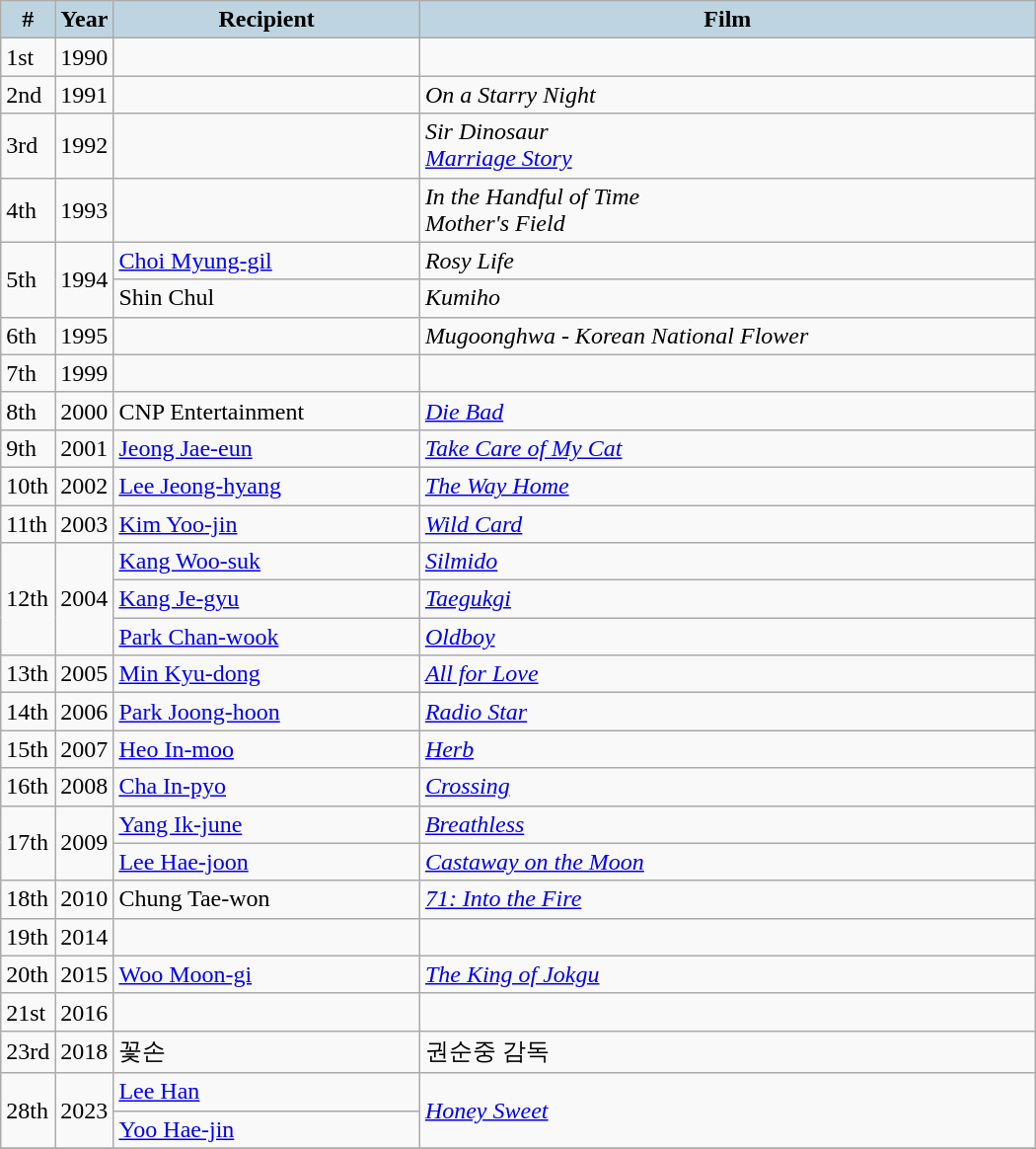<table class="wikitable" style="width:700px">
<tr>
<th style="background:#BED5E1; width:10px">#</th>
<th style="background:#BED5E1; width:10px">Year</th>
<th style="background:#BED5E1;">Recipient</th>
<th style="background:#BED5E1;">Film</th>
</tr>
<tr>
<td>1st</td>
<td>1990</td>
<td></td>
<td></td>
</tr>
<tr>
<td>2nd</td>
<td>1991</td>
<td></td>
<td><em>On a Starry Night</em></td>
</tr>
<tr>
<td>3rd</td>
<td>1992</td>
<td></td>
<td><em>Sir Dinosaur</em> <br> <em><a href='#'>Marriage Story</a></em></td>
</tr>
<tr>
<td>4th</td>
<td>1993</td>
<td></td>
<td><em>In the Handful of Time</em> <br> <em>Mother's Field</em></td>
</tr>
<tr>
<td rowspan=2>5th</td>
<td rowspan=2>1994</td>
<td><a href='#'>Choi Myung-gil</a></td>
<td><em>Rosy Life</em></td>
</tr>
<tr>
<td>Shin Chul</td>
<td><em>Kumiho</em></td>
</tr>
<tr>
<td>6th</td>
<td>1995</td>
<td></td>
<td><em>Mugoonghwa - Korean National Flower</em></td>
</tr>
<tr>
<td>7th</td>
<td>1999</td>
<td></td>
<td></td>
</tr>
<tr>
<td>8th</td>
<td>2000</td>
<td>CNP Entertainment</td>
<td><em><a href='#'>Die Bad</a></em></td>
</tr>
<tr>
<td>9th</td>
<td>2001</td>
<td><a href='#'>Jeong Jae-eun</a></td>
<td><em><a href='#'>Take Care of My Cat</a></em></td>
</tr>
<tr>
<td>10th</td>
<td>2002</td>
<td><a href='#'>Lee Jeong-hyang</a></td>
<td><em><a href='#'>The Way Home</a></em></td>
</tr>
<tr>
<td>11th</td>
<td>2003</td>
<td><a href='#'>Kim Yoo-jin</a></td>
<td><em><a href='#'>Wild Card</a></em></td>
</tr>
<tr>
<td rowspan=3>12th</td>
<td rowspan=3>2004</td>
<td><a href='#'>Kang Woo-suk</a></td>
<td><em><a href='#'>Silmido</a></em></td>
</tr>
<tr>
<td><a href='#'>Kang Je-gyu</a></td>
<td><em><a href='#'>Taegukgi</a></em></td>
</tr>
<tr>
<td><a href='#'>Park Chan-wook</a></td>
<td><em><a href='#'>Oldboy</a></em></td>
</tr>
<tr>
<td>13th</td>
<td>2005</td>
<td><a href='#'>Min Kyu-dong</a></td>
<td><em><a href='#'>All for Love</a></em></td>
</tr>
<tr>
<td>14th</td>
<td>2006</td>
<td><a href='#'>Park Joong-hoon</a></td>
<td><em><a href='#'>Radio Star</a></em></td>
</tr>
<tr>
<td>15th</td>
<td>2007</td>
<td><a href='#'>Heo In-moo</a></td>
<td><em><a href='#'>Herb</a></em></td>
</tr>
<tr>
<td>16th</td>
<td>2008</td>
<td><a href='#'>Cha In-pyo</a></td>
<td><em><a href='#'>Crossing</a></em></td>
</tr>
<tr>
<td rowspan=2>17th</td>
<td rowspan=2>2009</td>
<td><a href='#'>Yang Ik-june</a></td>
<td><em><a href='#'>Breathless</a></em></td>
</tr>
<tr>
<td><a href='#'>Lee Hae-joon</a></td>
<td><em><a href='#'>Castaway on the Moon</a></em></td>
</tr>
<tr>
<td>18th</td>
<td>2010</td>
<td>Chung Tae-won</td>
<td><em><a href='#'>71: Into the Fire</a></em></td>
</tr>
<tr>
<td>19th</td>
<td>2014</td>
<td></td>
<td></td>
</tr>
<tr>
<td>20th</td>
<td>2015</td>
<td><a href='#'>Woo Moon-gi</a></td>
<td><em><a href='#'>The King of Jokgu</a></em></td>
</tr>
<tr>
<td>21st</td>
<td>2016</td>
<td></td>
<td></td>
</tr>
<tr>
<td>23rd</td>
<td>2018</td>
<td>꽃손</td>
<td>권순중 감독</td>
</tr>
<tr>
<td rowspan=2>28th</td>
<td rowspan=2>2023</td>
<td><a href='#'>Lee Han</a></td>
<td rowspan=2><em><a href='#'>Honey Sweet</a></em></td>
</tr>
<tr>
<td><a href='#'>Yoo Hae-jin</a></td>
</tr>
<tr>
</tr>
</table>
